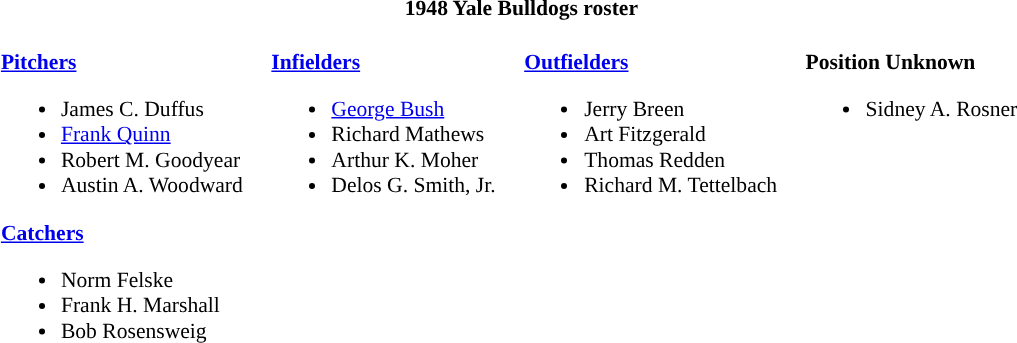<table class="toccolours" style="border-collapse:collapse; font-size:90%;">
<tr>
<th colspan=9>1948 Yale Bulldogs roster</th>
</tr>
<tr>
<td width="03"> </td>
<td valign="top"><br><strong><a href='#'>Pitchers</a></strong><ul><li>James C. Duffus</li><li><a href='#'>Frank Quinn</a></li><li>Robert M. Goodyear</li><li>Austin A. Woodward</li></ul><strong><a href='#'>Catchers</a></strong><ul><li>Norm Felske</li><li>Frank H. Marshall</li><li>Bob Rosensweig</li></ul></td>
<td width="15"> </td>
<td valign="top"><br><strong><a href='#'>Infielders</a></strong><ul><li><a href='#'>George Bush</a></li><li>Richard Mathews</li><li>Arthur K. Moher</li><li>Delos G. Smith, Jr.</li></ul></td>
<td width="15"> </td>
<td valign="top"><br><strong><a href='#'>Outfielders</a></strong><ul><li>Jerry Breen</li><li>Art Fitzgerald</li><li>Thomas Redden</li><li>Richard M. Tettelbach</li></ul></td>
<td width="15"> </td>
<td valign="top"><br><strong>Position Unknown</strong><ul><li>Sidney A. Rosner</li></ul></td>
<td width="20"> </td>
</tr>
</table>
